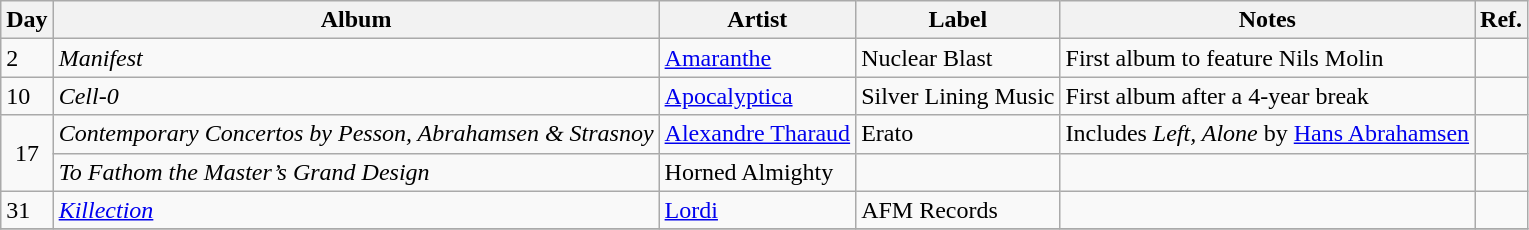<table class="wikitable">
<tr>
<th>Day</th>
<th>Album</th>
<th>Artist</th>
<th>Label</th>
<th>Notes</th>
<th>Ref.</th>
</tr>
<tr>
<td>2</td>
<td><em>Manifest</em></td>
<td><a href='#'>Amaranthe</a></td>
<td>Nuclear Blast</td>
<td>First album to feature Nils Molin</td>
<td></td>
</tr>
<tr>
<td>10</td>
<td><em>Cell-0</em></td>
<td><a href='#'>Apocalyptica</a></td>
<td>Silver Lining Music</td>
<td>First album after a 4-year break</td>
<td></td>
</tr>
<tr>
<td style="text-align:center;" rowspan="2">17</td>
<td><em>Contemporary Concertos by Pesson, Abrahamsen & Strasnoy</em></td>
<td><a href='#'>Alexandre Tharaud</a></td>
<td>Erato</td>
<td>Includes <em>Left, Alone</em> by <a href='#'>Hans Abrahamsen</a></td>
<td></td>
</tr>
<tr>
<td><em>To Fathom the Master’s Grand Design</em></td>
<td>Horned Almighty</td>
<td></td>
<td></td>
<td></td>
</tr>
<tr>
<td>31</td>
<td><em><a href='#'>Killection</a></em></td>
<td><a href='#'>Lordi</a></td>
<td>AFM Records</td>
<td></td>
<td></td>
</tr>
<tr>
</tr>
</table>
